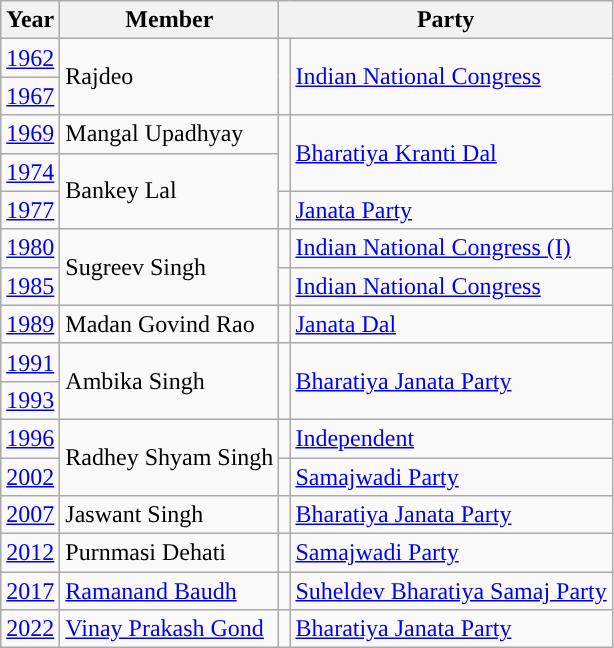<table class="wikitable">
<tr>
<th>Year</th>
<th>Member</th>
<th colspan="2">Party</th>
</tr>
<tr>
<td><a href='#'>1962</a></td>
<td rowspan="2">Rajdeo</td>
<td rowspan="2" style="background-color: "></td>
<td rowspan="2"><a href='#'>Indian National Congress</a></td>
</tr>
<tr>
<td><a href='#'>1967</a></td>
</tr>
<tr>
<td><a href='#'>1969</a></td>
<td>Mangal Upadhyay</td>
<td rowspan="2" style="background-color: "></td>
<td rowspan="2"><a href='#'>Bharatiya Kranti Dal</a></td>
</tr>
<tr>
<td><a href='#'>1974</a></td>
<td rowspan="2">Bankey Lal</td>
</tr>
<tr>
<td><a href='#'>1977</a></td>
<td style="background-color: "></td>
<td><a href='#'>Janata Party</a></td>
</tr>
<tr>
<td><a href='#'>1980</a></td>
<td rowspan="2">Sugreev Singh</td>
<td style="background-color: "></td>
<td><a href='#'>Indian National Congress (I)</a></td>
</tr>
<tr>
<td><a href='#'>1985</a></td>
<td style="background-color: "></td>
<td><a href='#'>Indian National Congress</a></td>
</tr>
<tr>
<td><a href='#'>1989</a></td>
<td>Madan Govind Rao</td>
<td style="background-color: "></td>
<td><a href='#'>Janata Dal</a></td>
</tr>
<tr>
<td><a href='#'>1991</a></td>
<td rowspan="2">Ambika Singh</td>
<td rowspan="2" style="background-color: "></td>
<td rowspan="2"><a href='#'>Bharatiya Janata Party</a></td>
</tr>
<tr>
<td><a href='#'>1993</a></td>
</tr>
<tr>
<td><a href='#'>1996</a></td>
<td rowspan="2">Radhey Shyam Singh</td>
<td style="background-color: "></td>
<td><a href='#'>Independent</a></td>
</tr>
<tr>
<td><a href='#'>2002</a></td>
<td style="background-color: "></td>
<td><a href='#'>Samajwadi Party</a></td>
</tr>
<tr>
<td><a href='#'>2007</a></td>
<td>Jaswant Singh</td>
<td style="background-color: "></td>
<td><a href='#'>Bharatiya Janata Party</a></td>
</tr>
<tr>
<td><a href='#'>2012</a></td>
<td>Purnmasi Dehati</td>
<td style="background-color: "></td>
<td><a href='#'>Samajwadi Party</a></td>
</tr>
<tr>
<td><a href='#'>2017</a></td>
<td><a href='#'>Ramanand Baudh</a></td>
<td style="background-color: "></td>
<td><a href='#'>Suheldev Bharatiya Samaj Party</a></td>
</tr>
<tr>
<td><a href='#'>2022</a></td>
<td><a href='#'>Vinay Prakash Gond</a></td>
<td style="background-color: "></td>
<td><a href='#'>Bharatiya Janata Party</a></td>
</tr>
</table>
